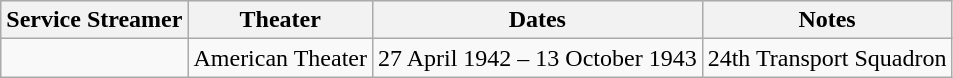<table class="wikitable">
<tr style="background:#efefef;">
<th>Service Streamer</th>
<th>Theater</th>
<th>Dates</th>
<th>Notes</th>
</tr>
<tr>
<td></td>
<td>American Theater</td>
<td>27 April 1942 – 13 October 1943</td>
<td>24th Transport Squadron</td>
</tr>
</table>
